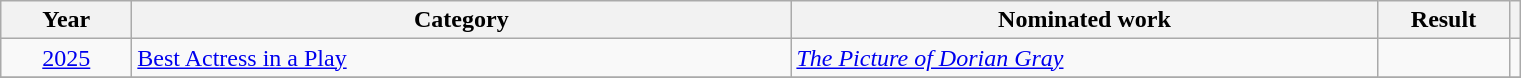<table class=wikitable>
<tr>
<th scope="col" style="width:5em;">Year</th>
<th scope="col" style="width:27em;">Category</th>
<th scope="col" style="width:24em;">Nominated work</th>
<th scope="col" style="width:5em;">Result</th>
<th></th>
</tr>
<tr>
<td style="text-align:center"><a href='#'>2025</a></td>
<td><a href='#'>Best Actress in a Play</a></td>
<td><em><a href='#'>The Picture of Dorian Gray</a></em></td>
<td></td>
<td align="center"></td>
</tr>
<tr>
</tr>
</table>
